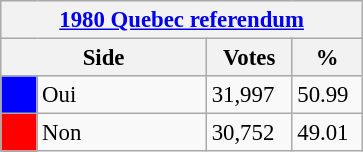<table class="wikitable" style="font-size: 95%; clear:both">
<tr style="background-color:#E9E9E9">
<th colspan=4><a href='#'>1980 Quebec referendum</a></th>
</tr>
<tr style="background-color:#E9E9E9">
<th colspan=2 style="width: 130px">Side</th>
<th style="width: 50px">Votes</th>
<th style="width: 40px">%</th>
</tr>
<tr>
<td bgcolor="blue"></td>
<td>Oui</td>
<td>31,997</td>
<td>50.99</td>
</tr>
<tr>
<td bgcolor="red"></td>
<td>Non</td>
<td>30,752</td>
<td>49.01</td>
</tr>
</table>
